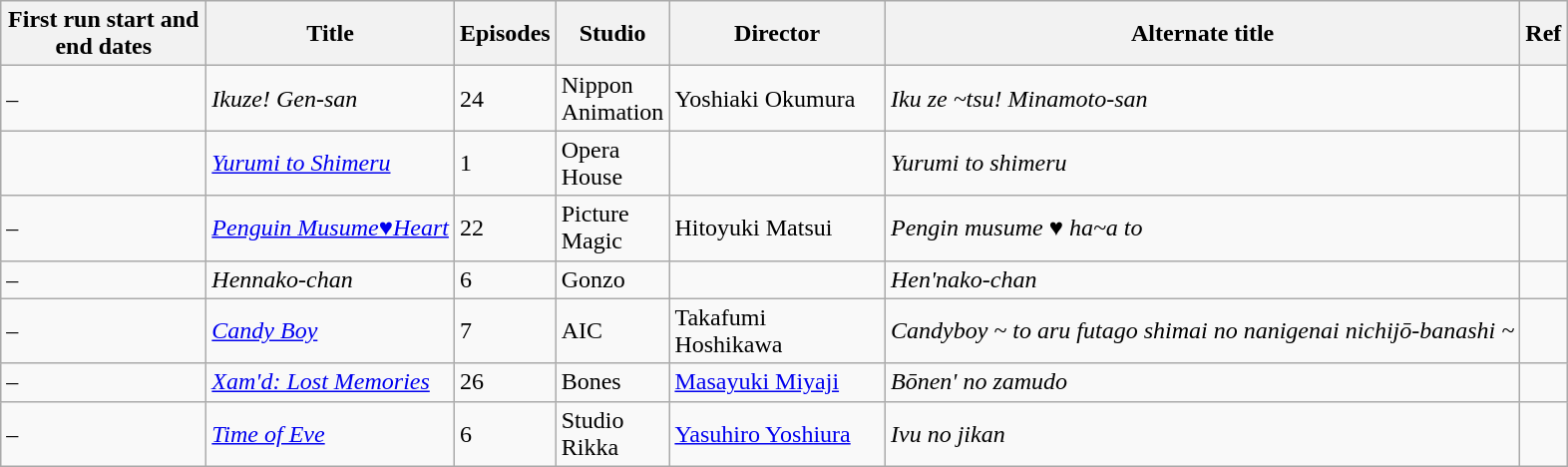<table class="wikitable sortable" border="1">
<tr>
<th data-sort-type="text" width="130px">First run start and end dates</th>
<th>Title</th>
<th width="8px">Episodes</th>
<th width="65px">Studio</th>
<th width="137px">Director</th>
<th>Alternate title</th>
<th class="unsortable" width="5px">Ref</th>
</tr>
<tr>
<td> – </td>
<td><em>Ikuze! Gen-san</em></td>
<td>24</td>
<td>Nippon Animation</td>
<td>Yoshiaki Okumura</td>
<td><em>Iku ze ~tsu! Minamoto-san</em></td>
<td></td>
</tr>
<tr>
<td></td>
<td><em><a href='#'>Yurumi to Shimeru</a></em></td>
<td>1</td>
<td>Opera House</td>
<td></td>
<td><em>Yurumi to shimeru</em></td>
<td></td>
</tr>
<tr>
<td> – </td>
<td><em><a href='#'>Penguin Musume♥Heart</a></em></td>
<td>22</td>
<td>Picture Magic</td>
<td>Hitoyuki Matsui</td>
<td><em>Pengin musume ♥ ha~a to</em></td>
<td></td>
</tr>
<tr>
<td> – </td>
<td><em>Hennako-chan</em></td>
<td>6</td>
<td>Gonzo</td>
<td></td>
<td><em>Hen'nako-chan</em></td>
<td></td>
</tr>
<tr>
<td> – </td>
<td><em><a href='#'>Candy Boy</a></em></td>
<td>7</td>
<td>AIC</td>
<td>Takafumi Hoshikawa</td>
<td><em>Candyboy ~ to aru futago shimai no nanigenai nichijō-banashi ~</em></td>
<td></td>
</tr>
<tr>
<td> – </td>
<td><em><a href='#'>Xam'd: Lost Memories</a></em></td>
<td>26</td>
<td>Bones</td>
<td><a href='#'>Masayuki Miyaji</a></td>
<td><em>Bōnen' no zamudo</em></td>
<td></td>
</tr>
<tr>
<td> – </td>
<td><em><a href='#'>Time of Eve</a></em></td>
<td>6</td>
<td>Studio Rikka</td>
<td><a href='#'>Yasuhiro Yoshiura</a></td>
<td><em>Ivu no jikan</em></td>
<td></td>
</tr>
</table>
